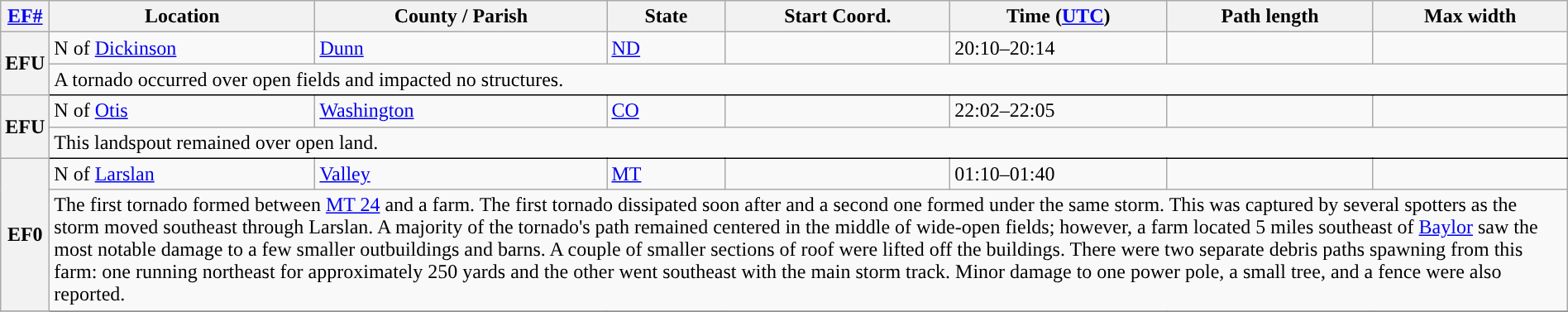<table class="wikitable sortable" style="width:100%;">
<tr>
<th scope="col" width="2%" align="center"><a href='#'>EF#</a></th>
<th scope="col" align="center" class="unsortable">Location</th>
<th scope="col" align="center" class="unsortable">County / Parish</th>
<th scope="col" align="center">State</th>
<th scope="col" align="center">Start Coord.</th>
<th scope="col" align="center">Time (<a href='#'>UTC</a>)</th>
<th scope="col" align="center">Path length</th>
<th scope="col" align="center">Max width</th>
</tr>
<tr>
<th scope="row" rowspan="2" style="background-color:#">EFU</th>
<td>N of <a href='#'>Dickinson</a></td>
<td><a href='#'>Dunn</a></td>
<td><a href='#'>ND</a></td>
<td></td>
<td>20:10–20:14</td>
<td></td>
<td></td>
</tr>
<tr class="expand-child">
<td colspan="8" style=" border-bottom: 1px solid black;">A tornado occurred over open fields and impacted no structures.</td>
</tr>
<tr>
<th scope="row" rowspan="2" style="background-color:#">EFU</th>
<td>N of <a href='#'>Otis</a></td>
<td><a href='#'>Washington</a></td>
<td><a href='#'>CO</a></td>
<td></td>
<td>22:02–22:05</td>
<td></td>
<td></td>
</tr>
<tr class="expand-child">
<td colspan="8" style=" border-bottom: 1px solid black;">This landspout remained over open land.</td>
</tr>
<tr>
<th scope="row" rowspan="2" style="background-color:#">EF0</th>
<td>N of <a href='#'>Larslan</a></td>
<td><a href='#'>Valley</a></td>
<td><a href='#'>MT</a></td>
<td></td>
<td>01:10–01:40</td>
<td></td>
<td></td>
</tr>
<tr class="expand-child">
<td colspan="8" style=" border-bottom: 1px solid black;">The first tornado formed between <a href='#'>MT 24</a> and a farm. The first tornado dissipated soon after and a second one formed under the same storm. This was captured by several spotters as the storm moved southeast through Larslan. A majority of the tornado's path remained centered in the middle of wide-open fields; however, a farm located 5 miles southeast of <a href='#'>Baylor</a> saw the most notable damage to a few smaller outbuildings and barns. A couple of smaller sections of roof were lifted off the buildings. There were two separate debris paths spawning from this farm: one running northeast for approximately 250 yards and the other went southeast with the main storm track. Minor damage to one power pole, a small tree, and a fence were also reported.</td>
</tr>
<tr>
</tr>
</table>
